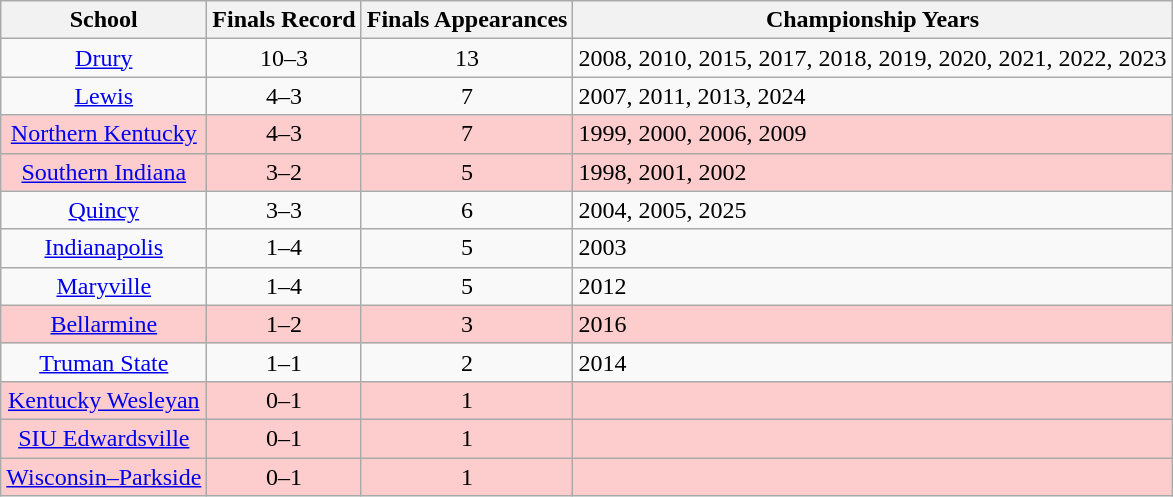<table class="wikitable sortable" style="text-align:center;">
<tr>
<th>School</th>
<th>Finals Record</th>
<th>Finals Appearances</th>
<th class=unsortable>Championship Years</th>
</tr>
<tr>
<td><a href='#'>Drury</a></td>
<td>10–3</td>
<td>13</td>
<td align=left>2008, 2010, 2015, 2017, 2018, 2019, 2020, 2021, 2022, 2023</td>
</tr>
<tr>
<td><a href='#'>Lewis</a></td>
<td>4–3</td>
<td>7</td>
<td align=left>2007, 2011, 2013, 2024</td>
</tr>
<tr bgcolor=#fdcccc>
<td><a href='#'>Northern Kentucky</a></td>
<td>4–3</td>
<td>7</td>
<td align=left>1999, 2000, 2006, 2009</td>
</tr>
<tr bgcolor=#fdcccc>
<td><a href='#'>Southern Indiana</a></td>
<td>3–2</td>
<td>5</td>
<td align=left>1998, 2001, 2002</td>
</tr>
<tr>
<td><a href='#'>Quincy</a></td>
<td>3–3</td>
<td>6</td>
<td align=left>2004, 2005, 2025</td>
</tr>
<tr>
<td><a href='#'>Indianapolis</a></td>
<td>1–4</td>
<td>5</td>
<td align=left>2003</td>
</tr>
<tr>
<td><a href='#'>Maryville</a></td>
<td>1–4</td>
<td>5</td>
<td align=left>2012</td>
</tr>
<tr bgcolor=#fdcccc>
<td><a href='#'>Bellarmine</a></td>
<td>1–2</td>
<td>3</td>
<td align=left>2016</td>
</tr>
<tr>
<td><a href='#'>Truman State</a></td>
<td>1–1</td>
<td>2</td>
<td align=left>2014</td>
</tr>
<tr bgcolor=#fdcccc>
<td><a href='#'>Kentucky Wesleyan</a></td>
<td>0–1</td>
<td>1</td>
<td align=left></td>
</tr>
<tr bgcolor=#fdcccc>
<td><a href='#'>SIU Edwardsville</a></td>
<td>0–1</td>
<td>1</td>
<td align=left></td>
</tr>
<tr bgcolor=#fdcccc>
<td><a href='#'>Wisconsin–Parkside</a></td>
<td>0–1</td>
<td>1</td>
<td align=left></td>
</tr>
</table>
